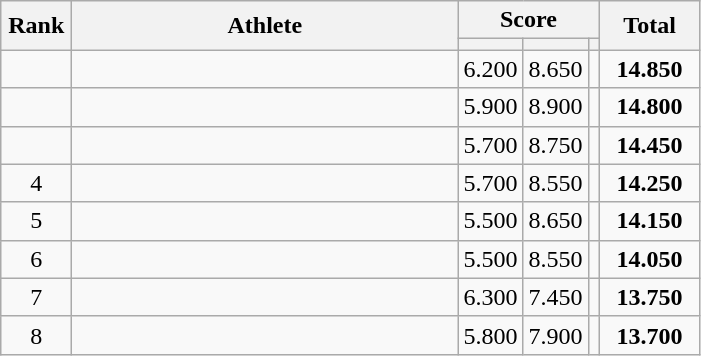<table class=wikitable style="text-align:center">
<tr>
<th width="40" rowspan="2">Rank</th>
<th width="250" rowspan="2">Athlete</th>
<th width="60" colspan="3">Score</th>
<th width="60" rowspan="2">Total</th>
</tr>
<tr>
<th></th>
<th></th>
<th></th>
</tr>
<tr>
<td></td>
<td align="left"></td>
<td>6.200</td>
<td>8.650</td>
<td></td>
<td><strong>14.850</strong></td>
</tr>
<tr>
<td></td>
<td align="left"></td>
<td>5.900</td>
<td>8.900</td>
<td></td>
<td><strong>14.800</strong></td>
</tr>
<tr>
<td></td>
<td align="left"></td>
<td>5.700</td>
<td>8.750</td>
<td></td>
<td><strong>14.450</strong></td>
</tr>
<tr>
<td>4</td>
<td align="left"></td>
<td>5.700</td>
<td>8.550</td>
<td></td>
<td><strong>14.250</strong></td>
</tr>
<tr>
<td>5</td>
<td align="left"></td>
<td>5.500</td>
<td>8.650</td>
<td></td>
<td><strong>14.150</strong></td>
</tr>
<tr>
<td>6</td>
<td align="left"></td>
<td>5.500</td>
<td>8.550</td>
<td></td>
<td><strong>14.050</strong></td>
</tr>
<tr>
<td>7</td>
<td align="left"></td>
<td>6.300</td>
<td>7.450</td>
<td></td>
<td><strong>13.750</strong></td>
</tr>
<tr>
<td>8</td>
<td align="left"></td>
<td>5.800</td>
<td>7.900</td>
<td></td>
<td><strong>13.700</strong></td>
</tr>
</table>
